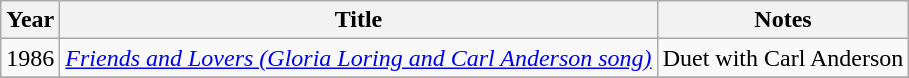<table class="wikitable">
<tr>
<th>Year</th>
<th>Title</th>
<th>Notes</th>
</tr>
<tr>
<td>1986</td>
<td><em><a href='#'>Friends and Lovers (Gloria Loring and Carl Anderson song)</a></em></td>
<td>Duet with Carl Anderson</td>
</tr>
<tr>
</tr>
</table>
